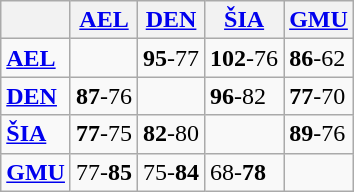<table class="wikitable">
<tr>
<th></th>
<th> <strong><a href='#'>AEL</a></strong></th>
<th> <strong><a href='#'>DEN</a></strong></th>
<th> <strong><a href='#'>ŠIA</a></strong></th>
<th> <strong><a href='#'>GMU</a></strong></th>
</tr>
<tr>
<td> <strong><a href='#'>AEL</a></strong></td>
<td></td>
<td><strong>95</strong>-77</td>
<td><strong>102</strong>-76</td>
<td><strong>86</strong>-62</td>
</tr>
<tr>
<td> <strong><a href='#'>DEN</a></strong></td>
<td><strong>87</strong>-76</td>
<td></td>
<td><strong>96</strong>-82</td>
<td><strong>77</strong>-70</td>
</tr>
<tr>
<td> <strong><a href='#'>ŠIA</a></strong></td>
<td><strong>77</strong>-75</td>
<td><strong>82</strong>-80</td>
<td></td>
<td><strong>89</strong>-76</td>
</tr>
<tr>
<td> <strong><a href='#'>GMU</a></strong></td>
<td>77-<strong>85</strong></td>
<td>75-<strong>84</strong></td>
<td>68-<strong>78</strong></td>
<td></td>
</tr>
</table>
